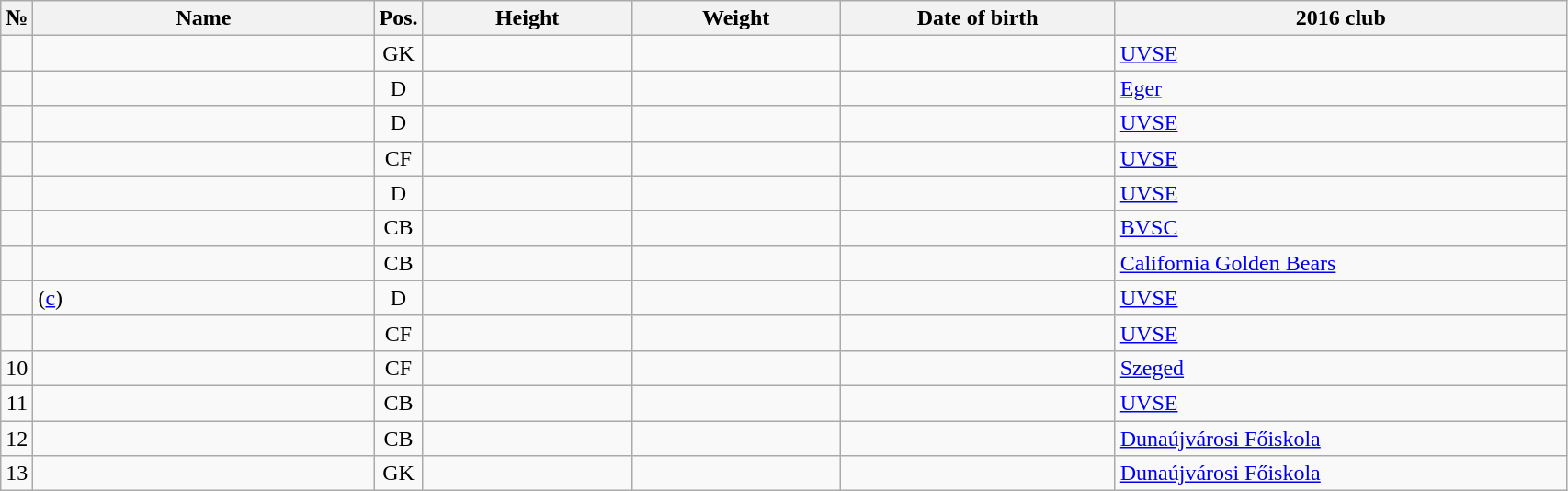<table class="wikitable sortable" style="font-size:100%; text-align:center;">
<tr>
<th>№</th>
<th style="width:15em">Name</th>
<th>Pos.</th>
<th style="width:9em">Height</th>
<th style="width:9em">Weight</th>
<th style="width:12em">Date of birth</th>
<th style="width:20em">2016 club</th>
</tr>
<tr>
<td></td>
<td style="text-align:left;"></td>
<td>GK</td>
<td></td>
<td></td>
<td style="text-align:right;"></td>
<td style="text-align:left;"> <a href='#'>UVSE</a></td>
</tr>
<tr>
<td></td>
<td style="text-align:left;"></td>
<td>D</td>
<td></td>
<td></td>
<td style="text-align:right;"></td>
<td style="text-align:left;"> <a href='#'>Eger</a></td>
</tr>
<tr>
<td></td>
<td style="text-align:left;"></td>
<td>D</td>
<td></td>
<td></td>
<td style="text-align:right;"></td>
<td style="text-align:left;"> <a href='#'>UVSE</a></td>
</tr>
<tr>
<td></td>
<td style="text-align:left;"></td>
<td>CF</td>
<td></td>
<td></td>
<td style="text-align:right;"></td>
<td style="text-align:left;"> <a href='#'>UVSE</a></td>
</tr>
<tr>
<td></td>
<td style="text-align:left;"></td>
<td>D</td>
<td></td>
<td></td>
<td style="text-align:right;"></td>
<td style="text-align:left;"> <a href='#'>UVSE</a></td>
</tr>
<tr>
<td></td>
<td style="text-align:left;"></td>
<td>CB</td>
<td></td>
<td></td>
<td style="text-align:right;"></td>
<td style="text-align:left;"> <a href='#'>BVSC</a></td>
</tr>
<tr>
<td></td>
<td style="text-align:left;"></td>
<td>CB</td>
<td></td>
<td></td>
<td style="text-align:right;"></td>
<td style="text-align:left;"> <a href='#'>California Golden Bears</a></td>
</tr>
<tr>
<td></td>
<td style="text-align:left;"> (<a href='#'>c</a>)</td>
<td>D</td>
<td></td>
<td></td>
<td style="text-align:right;"></td>
<td style="text-align:left;"> <a href='#'>UVSE</a></td>
</tr>
<tr>
<td></td>
<td style="text-align:left;"></td>
<td>CF</td>
<td></td>
<td></td>
<td style="text-align:right;"></td>
<td style="text-align:left;"> <a href='#'>UVSE</a></td>
</tr>
<tr>
<td>10</td>
<td style="text-align:left;"></td>
<td>CF</td>
<td></td>
<td></td>
<td style="text-align:right;"></td>
<td style="text-align:left;"> <a href='#'>Szeged</a></td>
</tr>
<tr>
<td>11</td>
<td style="text-align:left;"></td>
<td>CB</td>
<td></td>
<td></td>
<td style="text-align:right;"></td>
<td style="text-align:left;"> <a href='#'>UVSE</a></td>
</tr>
<tr>
<td>12</td>
<td style="text-align:left;"></td>
<td>CB</td>
<td></td>
<td></td>
<td style="text-align:right;"></td>
<td style="text-align:left;"> <a href='#'>Dunaújvárosi Főiskola</a></td>
</tr>
<tr>
<td>13</td>
<td style="text-align:left;"></td>
<td>GK</td>
<td></td>
<td></td>
<td style="text-align:right;"></td>
<td style="text-align:left;"> <a href='#'>Dunaújvárosi Főiskola</a></td>
</tr>
</table>
